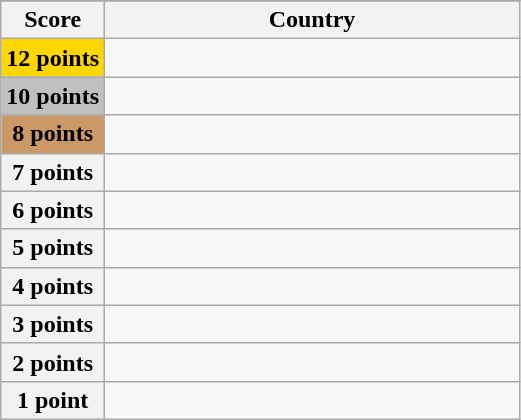<table class="wikitable">
<tr>
</tr>
<tr>
<th scope="col" width="20%">Score</th>
<th scope="col">Country</th>
</tr>
<tr>
<th scope="row" style="background:gold">12 points</th>
<td></td>
</tr>
<tr>
<th scope="row" style="background:silver">10 points</th>
<td></td>
</tr>
<tr>
<th scope="row" style="background:#CC9966">8 points</th>
<td></td>
</tr>
<tr>
<th scope="row">7 points</th>
<td></td>
</tr>
<tr>
<th scope="row">6 points</th>
<td></td>
</tr>
<tr>
<th scope="row">5 points</th>
<td></td>
</tr>
<tr>
<th scope="row">4 points</th>
<td></td>
</tr>
<tr>
<th scope="row">3 points</th>
<td></td>
</tr>
<tr>
<th scope="row">2 points</th>
<td></td>
</tr>
<tr>
<th scope="row">1 point</th>
<td></td>
</tr>
</table>
